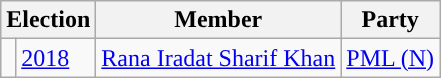<table class="wikitable">
<tr>
<th colspan="2">Election</th>
<th>Member</th>
<th>Party</th>
</tr>
<tr>
<td style="background-color: "></td>
<td><a href='#'>2018</a></td>
<td><a href='#'>Rana Iradat Sharif Khan</a></td>
<td><a href='#'>PML (N)</a></td>
</tr>
</table>
